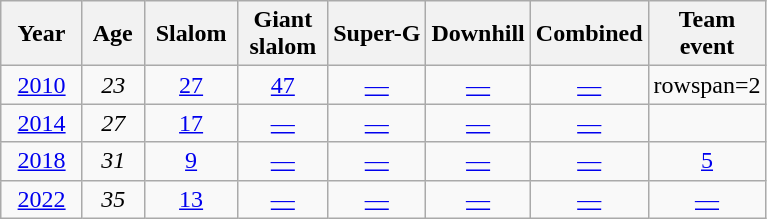<table class=wikitable style="text-align:center">
<tr>
<th>  Year  </th>
<th> Age </th>
<th> Slalom </th>
<th> Giant <br> slalom </th>
<th>Super-G</th>
<th>Downhill</th>
<th>Combined</th>
<th>Team<br> event </th>
</tr>
<tr>
<td><a href='#'>2010</a></td>
<td><em>23</em></td>
<td><a href='#'>27</a></td>
<td><a href='#'>47</a></td>
<td><a href='#'>—</a></td>
<td><a href='#'>—</a></td>
<td><a href='#'>—</a></td>
<td>rowspan=2</td>
</tr>
<tr>
<td><a href='#'>2014</a></td>
<td><em>27</em></td>
<td><a href='#'>17</a></td>
<td><a href='#'>—</a></td>
<td><a href='#'>—</a></td>
<td><a href='#'>—</a></td>
<td><a href='#'>—</a></td>
</tr>
<tr>
<td><a href='#'>2018</a></td>
<td><em>31</em></td>
<td><a href='#'>9</a></td>
<td><a href='#'>—</a></td>
<td><a href='#'>—</a></td>
<td><a href='#'>—</a></td>
<td><a href='#'>—</a></td>
<td><a href='#'>5</a></td>
</tr>
<tr>
<td><a href='#'>2022</a></td>
<td><em>35</em></td>
<td><a href='#'>13</a></td>
<td><a href='#'>—</a></td>
<td><a href='#'>—</a></td>
<td><a href='#'>—</a></td>
<td><a href='#'>—</a></td>
<td><a href='#'>—</a></td>
</tr>
</table>
